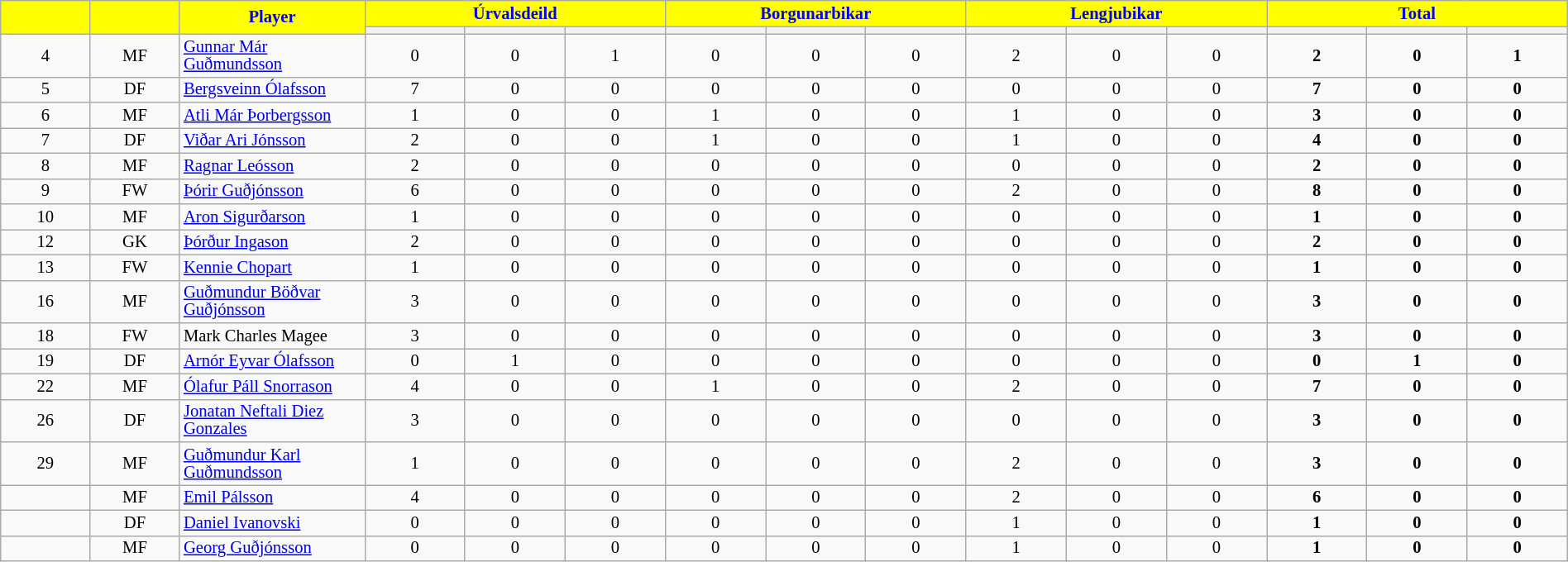<table class="wikitable"  style="font-size:86%; text-align:center; line-height:14px; width:100%;">
<tr>
<th rowspan="2" style="background:#FFFF00; color:blue; width:35px;"></th>
<th rowspan="2" style="background:#FFFF00; color:blue; width:35px;"></th>
<th rowspan="2" style="background:#FFFF00; color:blue; width:35px;">Player</th>
<th colspan="3" style="background:#FFFF00; color:blue; width:35px;"><strong>Úrvalsdeild</strong></th>
<th colspan="3" style="background:#FFFF00; color:blue; width:35px;"><strong>Borgunarbikar</strong></th>
<th colspan="3" style="background:#FFFF00; color:blue; width:35px;"><strong>Lengjubikar</strong></th>
<th colspan="3" style="background:#FFFF00; color:blue; width:35px;"><strong>Total</strong></th>
</tr>
<tr style="text-align:center;">
<th width=40></th>
<th width=40></th>
<th width=40></th>
<th width=40></th>
<th width=40></th>
<th width=40></th>
<th width=40></th>
<th width=40></th>
<th width=40></th>
<th width=40></th>
<th width=40></th>
<th width=40></th>
</tr>
<tr>
<td>4</td>
<td>MF</td>
<td style="text-align:left"> <a href='#'>Gunnar Már Guðmundsson</a></td>
<td>0</td>
<td>0</td>
<td>1</td>
<td>0</td>
<td>0</td>
<td>0</td>
<td>2</td>
<td>0</td>
<td>0</td>
<td><strong>2</strong></td>
<td><strong>0</strong></td>
<td><strong>1</strong></td>
</tr>
<tr>
<td>5</td>
<td>DF</td>
<td style="text-align:left"> <a href='#'>Bergsveinn Ólafsson</a></td>
<td>7</td>
<td>0</td>
<td>0</td>
<td>0</td>
<td>0</td>
<td>0</td>
<td>0</td>
<td>0</td>
<td>0</td>
<td><strong>7</strong></td>
<td><strong>0</strong></td>
<td><strong>0</strong></td>
</tr>
<tr>
<td>6</td>
<td>MF</td>
<td style="text-align:left"> <a href='#'>Atli Már Þorbergsson</a></td>
<td>1</td>
<td>0</td>
<td>0</td>
<td>1</td>
<td>0</td>
<td>0</td>
<td>1</td>
<td>0</td>
<td>0</td>
<td><strong>3</strong></td>
<td><strong>0</strong></td>
<td><strong>0</strong></td>
</tr>
<tr>
<td>7</td>
<td>DF</td>
<td style="text-align:left"> <a href='#'>Viðar Ari Jónsson</a></td>
<td>2</td>
<td>0</td>
<td>0</td>
<td>1</td>
<td>0</td>
<td>0</td>
<td>1</td>
<td>0</td>
<td>0</td>
<td><strong>4</strong></td>
<td><strong>0</strong></td>
<td><strong>0</strong></td>
</tr>
<tr>
<td>8</td>
<td>MF</td>
<td style="text-align:left"> <a href='#'>Ragnar Leósson</a></td>
<td>2</td>
<td>0</td>
<td>0</td>
<td>0</td>
<td>0</td>
<td>0</td>
<td>0</td>
<td>0</td>
<td>0</td>
<td><strong>2</strong></td>
<td><strong>0</strong></td>
<td><strong>0</strong></td>
</tr>
<tr>
<td>9</td>
<td>FW</td>
<td style="text-align:left"> <a href='#'>Þórir Guðjónsson</a></td>
<td>6</td>
<td>0</td>
<td>0</td>
<td>0</td>
<td>0</td>
<td>0</td>
<td>2</td>
<td>0</td>
<td>0</td>
<td><strong>8</strong></td>
<td><strong>0</strong></td>
<td><strong>0</strong></td>
</tr>
<tr>
<td>10</td>
<td>MF</td>
<td style="text-align:left"> <a href='#'>Aron Sigurðarson</a></td>
<td>1</td>
<td>0</td>
<td>0</td>
<td>0</td>
<td>0</td>
<td>0</td>
<td>0</td>
<td>0</td>
<td>0</td>
<td><strong>1</strong></td>
<td><strong>0</strong></td>
<td><strong>0</strong></td>
</tr>
<tr>
<td>12</td>
<td>GK</td>
<td style="text-align:left"> <a href='#'>Þórður Ingason</a></td>
<td>2</td>
<td>0</td>
<td>0</td>
<td>0</td>
<td>0</td>
<td>0</td>
<td>0</td>
<td>0</td>
<td>0</td>
<td><strong>2</strong></td>
<td><strong>0</strong></td>
<td><strong>0</strong></td>
</tr>
<tr>
<td>13</td>
<td>FW</td>
<td style="text-align:left"> <a href='#'>Kennie Chopart</a></td>
<td>1</td>
<td>0</td>
<td>0</td>
<td>0</td>
<td>0</td>
<td>0</td>
<td>0</td>
<td>0</td>
<td>0</td>
<td><strong>1</strong></td>
<td><strong>0</strong></td>
<td><strong>0</strong></td>
</tr>
<tr>
<td>16</td>
<td>MF</td>
<td style="text-align:left"> <a href='#'>Guðmundur Böðvar Guðjónsson</a></td>
<td>3</td>
<td>0</td>
<td>0</td>
<td>0</td>
<td>0</td>
<td>0</td>
<td>0</td>
<td>0</td>
<td>0</td>
<td><strong>3</strong></td>
<td><strong>0</strong></td>
<td><strong>0</strong></td>
</tr>
<tr>
<td>18</td>
<td>FW</td>
<td style="text-align:left"> Mark Charles Magee</td>
<td>3</td>
<td>0</td>
<td>0</td>
<td>0</td>
<td>0</td>
<td>0</td>
<td>0</td>
<td>0</td>
<td>0</td>
<td><strong>3</strong></td>
<td><strong>0</strong></td>
<td><strong>0</strong></td>
</tr>
<tr>
<td>19</td>
<td>DF</td>
<td style="text-align:left"> <a href='#'>Arnór Eyvar Ólafsson</a></td>
<td>0</td>
<td>1</td>
<td>0</td>
<td>0</td>
<td>0</td>
<td>0</td>
<td>0</td>
<td>0</td>
<td>0</td>
<td><strong>0</strong></td>
<td><strong>1</strong></td>
<td><strong>0</strong></td>
</tr>
<tr>
<td>22</td>
<td>MF</td>
<td style="text-align:left"> <a href='#'>Ólafur Páll Snorrason</a></td>
<td>4</td>
<td>0</td>
<td>0</td>
<td>1</td>
<td>0</td>
<td>0</td>
<td>2</td>
<td>0</td>
<td>0</td>
<td><strong>7</strong></td>
<td><strong>0</strong></td>
<td><strong>0</strong></td>
</tr>
<tr>
<td>26</td>
<td>DF</td>
<td style="text-align:left"> <a href='#'>Jonatan Neftali Diez Gonzales</a></td>
<td>3</td>
<td>0</td>
<td>0</td>
<td>0</td>
<td>0</td>
<td>0</td>
<td>0</td>
<td>0</td>
<td>0</td>
<td><strong>3</strong></td>
<td><strong>0</strong></td>
<td><strong>0</strong></td>
</tr>
<tr>
<td>29</td>
<td>MF</td>
<td style="text-align:left"> <a href='#'>Guðmundur Karl Guðmundsson</a></td>
<td>1</td>
<td>0</td>
<td>0</td>
<td>0</td>
<td>0</td>
<td>0</td>
<td>2</td>
<td>0</td>
<td>0</td>
<td><strong>3</strong></td>
<td><strong>0</strong></td>
<td><strong>0</strong></td>
</tr>
<tr>
<td></td>
<td>MF</td>
<td style="text-align:left"> <a href='#'>Emil Pálsson</a></td>
<td>4</td>
<td>0</td>
<td>0</td>
<td>0</td>
<td>0</td>
<td>0</td>
<td>2</td>
<td>0</td>
<td>0</td>
<td><strong>6</strong></td>
<td><strong>0</strong></td>
<td><strong>0</strong></td>
</tr>
<tr>
<td></td>
<td>DF</td>
<td style="text-align:left"> <a href='#'>Daniel Ivanovski</a></td>
<td>0</td>
<td>0</td>
<td>0</td>
<td>0</td>
<td>0</td>
<td>0</td>
<td>1</td>
<td>0</td>
<td>0</td>
<td><strong>1</strong></td>
<td><strong>0</strong></td>
<td><strong>0</strong></td>
</tr>
<tr>
<td></td>
<td>MF</td>
<td style="text-align:left"> <a href='#'>Georg Guðjónsson</a></td>
<td>0</td>
<td>0</td>
<td>0</td>
<td>0</td>
<td>0</td>
<td>0</td>
<td>1</td>
<td>0</td>
<td>0</td>
<td><strong>1</strong></td>
<td><strong>0</strong></td>
<td><strong>0</strong></td>
</tr>
</table>
